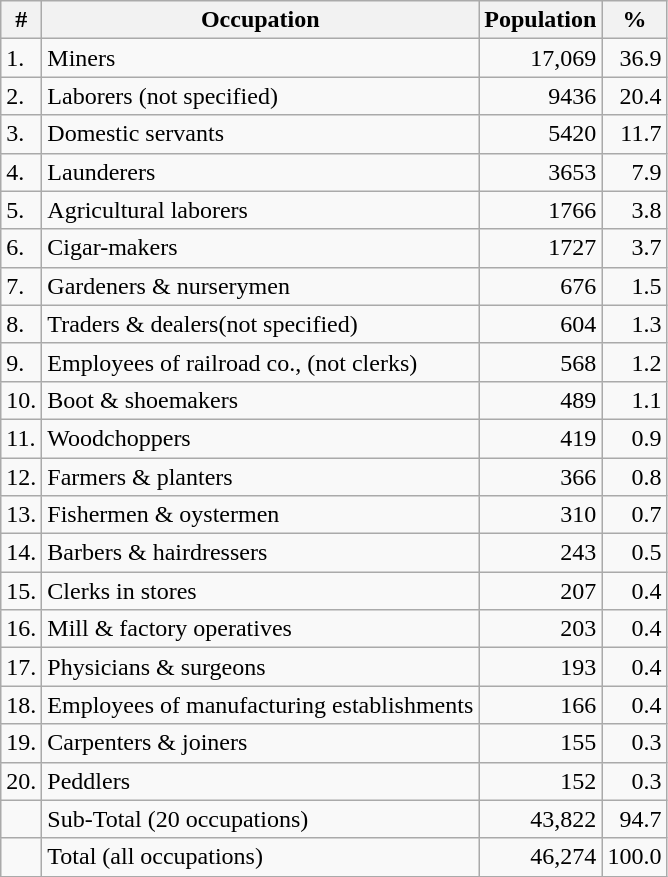<table class="wikitable" style="border: border-collapse: collapse;">
<tr>
<th>#</th>
<th>Occupation</th>
<th>Population</th>
<th>%</th>
</tr>
<tr>
<td>1.</td>
<td style="text-align:left;">Miners</td>
<td style="text-align:right;">17,069</td>
<td style="text-align:right;">36.9</td>
</tr>
<tr>
<td>2.</td>
<td style="text-align:left;">Laborers (not specified)</td>
<td style="text-align:right;">9436</td>
<td style="text-align:right;">20.4</td>
</tr>
<tr>
<td>3.</td>
<td style="text-align:left;">Domestic servants</td>
<td style="text-align:right;">5420</td>
<td style="text-align:right;">11.7</td>
</tr>
<tr>
<td>4.</td>
<td style="text-align:left;">Launderers</td>
<td style="text-align:right;">3653</td>
<td style="text-align:right;">7.9</td>
</tr>
<tr>
<td>5.</td>
<td style="text-align:left;">Agricultural laborers</td>
<td style="text-align:right;">1766</td>
<td style="text-align:right;">3.8</td>
</tr>
<tr>
<td>6.</td>
<td style="text-align:left;">Cigar-makers</td>
<td style="text-align:right;">1727</td>
<td style="text-align:right;">3.7</td>
</tr>
<tr>
<td>7.</td>
<td style="text-align:left;">Gardeners & nurserymen</td>
<td style="text-align:right;">676</td>
<td style="text-align:right;">1.5</td>
</tr>
<tr>
<td>8.</td>
<td style="text-align:left;">Traders & dealers(not specified)</td>
<td style="text-align:right;">604</td>
<td style="text-align:right;">1.3</td>
</tr>
<tr>
<td>9.</td>
<td style="text-align:left;">Employees of railroad co., (not clerks)</td>
<td style="text-align:right;">568</td>
<td style="text-align:right;">1.2</td>
</tr>
<tr>
<td>10.</td>
<td style="text-align:left;">Boot & shoemakers</td>
<td style="text-align:right;">489</td>
<td style="text-align:right;">1.1</td>
</tr>
<tr>
<td>11.</td>
<td style="text-align:left;">Woodchoppers</td>
<td style="text-align:right;">419</td>
<td style="text-align:right;">0.9</td>
</tr>
<tr>
<td>12.</td>
<td style="text-align:left;">Farmers & planters</td>
<td style="text-align:right;">366</td>
<td style="text-align:right;">0.8</td>
</tr>
<tr>
<td>13.</td>
<td style="text-align:left;">Fishermen & oystermen</td>
<td style="text-align:right;">310</td>
<td style="text-align:right;">0.7</td>
</tr>
<tr>
<td>14.</td>
<td style="text-align:left;">Barbers & hairdressers</td>
<td style="text-align:right;">243</td>
<td style="text-align:right;">0.5</td>
</tr>
<tr>
<td>15.</td>
<td style="text-align:left;">Clerks in stores</td>
<td style="text-align:right;">207</td>
<td style="text-align:right;">0.4</td>
</tr>
<tr>
<td>16.</td>
<td style="text-align:left;">Mill & factory operatives</td>
<td style="text-align:right;">203</td>
<td style="text-align:right;">0.4</td>
</tr>
<tr>
<td>17.</td>
<td style="text-align:left;">Physicians & surgeons</td>
<td style="text-align:right;">193</td>
<td style="text-align:right;">0.4</td>
</tr>
<tr>
<td>18.</td>
<td style="text-align:left;">Employees of manufacturing establishments</td>
<td style="text-align:right;">166</td>
<td style="text-align:right;">0.4</td>
</tr>
<tr>
<td>19.</td>
<td style="text-align:left;">Carpenters & joiners</td>
<td style="text-align:right;">155</td>
<td style="text-align:right;">0.3</td>
</tr>
<tr>
<td>20.</td>
<td style="text-align:left;">Peddlers</td>
<td style="text-align:right;">152</td>
<td style="text-align:right;">0.3</td>
</tr>
<tr>
<td></td>
<td style="text-align:left;">Sub-Total (20 occupations)</td>
<td style="text-align:right;">43,822</td>
<td style="text-align:right;">94.7</td>
</tr>
<tr>
<td></td>
<td style="text-align:left;">Total (all occupations)</td>
<td style="text-align:right;">46,274</td>
<td style="text-align:right;">100.0</td>
</tr>
</table>
